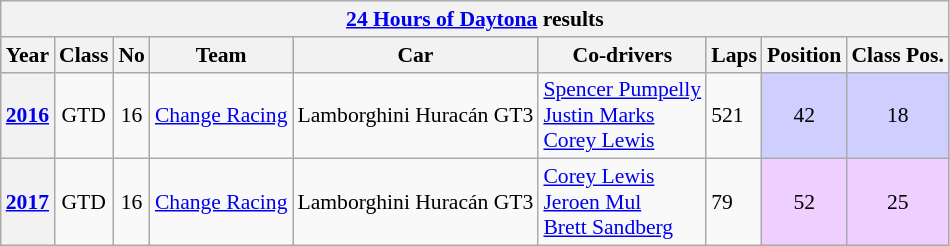<table class="wikitable" style="font-size:90%">
<tr>
<th colspan=45><a href='#'>24 Hours of Daytona</a> results</th>
</tr>
<tr style="background:#abbbdd;">
<th>Year</th>
<th>Class</th>
<th>No</th>
<th>Team</th>
<th>Car</th>
<th>Co-drivers</th>
<th>Laps</th>
<th>Position</th>
<th>Class Pos.</th>
</tr>
<tr>
<th><a href='#'>2016</a></th>
<td align=center>GTD</td>
<td align=center>16</td>
<td> <a href='#'>Change Racing</a></td>
<td>Lamborghini Huracán GT3</td>
<td> <a href='#'>Spencer Pumpelly</a><br> <a href='#'>Justin Marks</a><br> <a href='#'>Corey Lewis</a></td>
<td>521</td>
<td style="background:#CFCFFF;" align=center>42</td>
<td style="background:#CFCFFF;" align=center>18</td>
</tr>
<tr>
<th><a href='#'>2017</a></th>
<td align=center>GTD</td>
<td align=center>16</td>
<td> <a href='#'>Change Racing</a></td>
<td>Lamborghini Huracán GT3</td>
<td> <a href='#'>Corey Lewis</a><br> <a href='#'>Jeroen Mul</a><br> <a href='#'>Brett Sandberg</a></td>
<td>79</td>
<td style="background:#EFCFFF;" align=center>52</td>
<td style="background:#EFCFFF;" align=center>25</td>
</tr>
</table>
